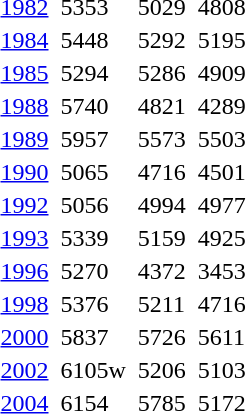<table>
<tr valign="top">
<td><a href='#'>1982</a><br></td>
<td></td>
<td>5353</td>
<td></td>
<td>5029</td>
<td></td>
<td>4808</td>
</tr>
<tr valign="top">
<td><a href='#'>1984</a><br></td>
<td></td>
<td>5448</td>
<td></td>
<td>5292</td>
<td></td>
<td>5195</td>
</tr>
<tr valign="top">
<td><a href='#'>1985</a><br></td>
<td></td>
<td>5294</td>
<td></td>
<td>5286</td>
<td></td>
<td>4909</td>
</tr>
<tr valign="top">
<td><a href='#'>1988</a><br></td>
<td></td>
<td>5740</td>
<td></td>
<td>4821</td>
<td></td>
<td>4289</td>
</tr>
<tr valign="top">
<td><a href='#'>1989</a><br></td>
<td></td>
<td>5957</td>
<td></td>
<td>5573</td>
<td></td>
<td>5503</td>
</tr>
<tr valign="top">
<td><a href='#'>1990</a><br></td>
<td></td>
<td>5065</td>
<td></td>
<td>4716</td>
<td></td>
<td>4501</td>
</tr>
<tr valign="top">
<td><a href='#'>1992</a><br></td>
<td></td>
<td>5056</td>
<td></td>
<td>4994</td>
<td></td>
<td>4977</td>
</tr>
<tr valign="top">
<td><a href='#'>1993</a><br></td>
<td></td>
<td>5339</td>
<td></td>
<td>5159</td>
<td></td>
<td>4925</td>
</tr>
<tr valign="top">
<td><a href='#'>1996</a><br></td>
<td></td>
<td>5270</td>
<td></td>
<td>4372</td>
<td></td>
<td>3453</td>
</tr>
<tr valign="top">
<td><a href='#'>1998</a><br></td>
<td></td>
<td>5376</td>
<td></td>
<td>5211</td>
<td></td>
<td>4716</td>
</tr>
<tr valign="top">
<td><a href='#'>2000</a><br></td>
<td></td>
<td>5837</td>
<td></td>
<td>5726</td>
<td></td>
<td>5611</td>
</tr>
<tr valign="top">
<td><a href='#'>2002</a><br></td>
<td></td>
<td>6105w</td>
<td></td>
<td>5206</td>
<td></td>
<td>5103</td>
</tr>
<tr valign="top">
<td><a href='#'>2004</a><br></td>
<td></td>
<td>6154</td>
<td></td>
<td>5785</td>
<td></td>
<td>5172</td>
</tr>
</table>
